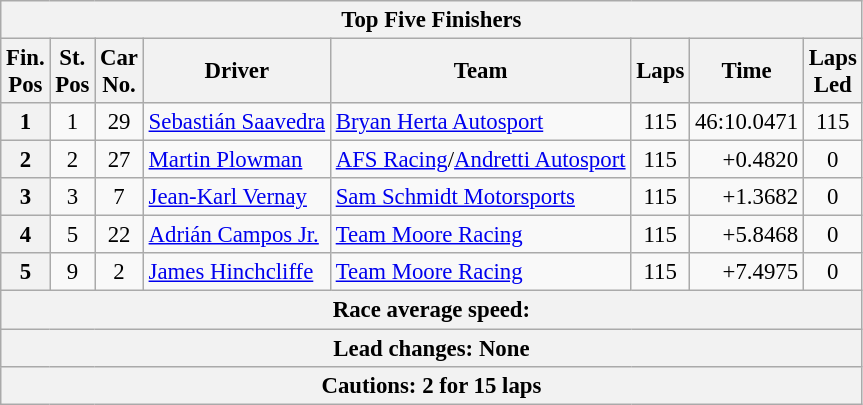<table class="wikitable" style="font-size:95%;">
<tr>
<th colspan=9>Top Five Finishers</th>
</tr>
<tr>
<th>Fin.<br>Pos</th>
<th>St.<br>Pos</th>
<th>Car<br>No.</th>
<th>Driver</th>
<th>Team</th>
<th>Laps</th>
<th>Time</th>
<th>Laps<br>Led</th>
</tr>
<tr>
<th>1</th>
<td align=center>1</td>
<td align=center>29</td>
<td> <a href='#'>Sebastián Saavedra</a></td>
<td><a href='#'>Bryan Herta Autosport</a></td>
<td align=center>115</td>
<td align=right>46:10.0471</td>
<td align=center>115</td>
</tr>
<tr>
<th>2</th>
<td align=center>2</td>
<td align=center>27</td>
<td> <a href='#'>Martin Plowman</a></td>
<td><a href='#'>AFS Racing</a>/<a href='#'>Andretti Autosport</a></td>
<td align=center>115</td>
<td align=right>+0.4820</td>
<td align=center>0</td>
</tr>
<tr>
<th>3</th>
<td align=center>3</td>
<td align=center>7</td>
<td> <a href='#'>Jean-Karl Vernay</a></td>
<td><a href='#'>Sam Schmidt Motorsports</a></td>
<td align=center>115</td>
<td align=right>+1.3682</td>
<td align=center>0</td>
</tr>
<tr>
<th>4</th>
<td align=center>5</td>
<td align=center>22</td>
<td> <a href='#'>Adrián Campos Jr.</a></td>
<td><a href='#'>Team Moore Racing</a></td>
<td align=center>115</td>
<td align=right>+5.8468</td>
<td align=center>0</td>
</tr>
<tr>
<th>5</th>
<td align=center>9</td>
<td align=center>2</td>
<td> <a href='#'>James Hinchcliffe</a></td>
<td><a href='#'>Team Moore Racing</a></td>
<td align=center>115</td>
<td align=right>+7.4975</td>
<td align=center>0</td>
</tr>
<tr>
<th colspan=9>Race average speed: </th>
</tr>
<tr>
<th colspan=9>Lead changes: None</th>
</tr>
<tr>
<th colspan=9>Cautions: 2 for 15 laps</th>
</tr>
</table>
